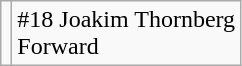<table class="wikitable">
<tr>
<td></td>
<td>#18 Joakim Thornberg<br>Forward</td>
</tr>
</table>
